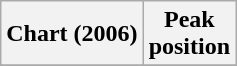<table class="wikitable sortable">
<tr>
<th>Chart (2006)</th>
<th>Peak<br>position</th>
</tr>
<tr>
</tr>
</table>
